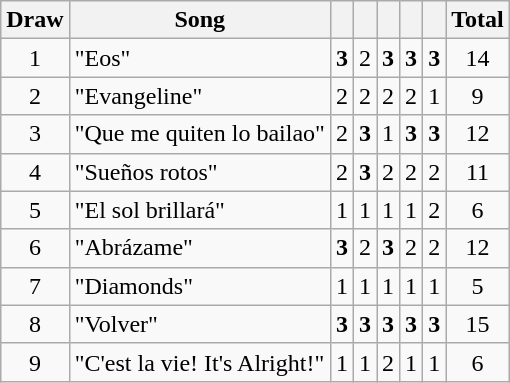<table class="wikitable plainrowheaders" style="margin: 1em auto 1em auto; text-align:center;">
<tr>
<th>Draw</th>
<th>Song</th>
<th></th>
<th></th>
<th></th>
<th></th>
<th></th>
<th>Total</th>
</tr>
<tr>
<td>1</td>
<td align="left">"Eos"</td>
<td><strong>3</strong></td>
<td>2</td>
<td><strong>3</strong></td>
<td><strong>3</strong></td>
<td><strong>3</strong></td>
<td>14</td>
</tr>
<tr>
<td>2</td>
<td align="left">"Evangeline"</td>
<td>2</td>
<td>2</td>
<td>2</td>
<td>2</td>
<td>1</td>
<td>9</td>
</tr>
<tr>
<td>3</td>
<td align="left">"Que me quiten lo bailao"</td>
<td>2</td>
<td><strong>3</strong></td>
<td>1</td>
<td><strong>3</strong></td>
<td><strong>3</strong></td>
<td>12</td>
</tr>
<tr>
<td>4</td>
<td align="left">"Sueños rotos"</td>
<td>2</td>
<td><strong>3</strong></td>
<td>2</td>
<td>2</td>
<td>2</td>
<td>11</td>
</tr>
<tr>
<td>5</td>
<td align="left">"El sol brillará"</td>
<td>1</td>
<td>1</td>
<td>1</td>
<td>1</td>
<td>2</td>
<td>6</td>
</tr>
<tr>
<td>6</td>
<td align="left">"Abrázame"</td>
<td><strong>3</strong></td>
<td>2</td>
<td><strong>3</strong></td>
<td>2</td>
<td>2</td>
<td>12</td>
</tr>
<tr>
<td>7</td>
<td align="left">"Diamonds"</td>
<td>1</td>
<td>1</td>
<td>1</td>
<td>1</td>
<td>1</td>
<td>5</td>
</tr>
<tr>
<td>8</td>
<td align="left">"Volver"</td>
<td><strong>3</strong></td>
<td><strong>3</strong></td>
<td><strong>3</strong></td>
<td><strong>3</strong></td>
<td><strong>3</strong></td>
<td>15</td>
</tr>
<tr>
<td>9</td>
<td align="left">"C'est la vie! It's Alright!"</td>
<td>1</td>
<td>1</td>
<td>2</td>
<td>1</td>
<td>1</td>
<td>6</td>
</tr>
</table>
